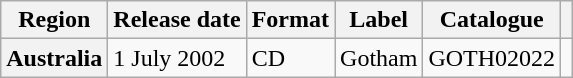<table class="wikitable plainrowheaders">
<tr>
<th>Region</th>
<th>Release date</th>
<th>Format</th>
<th>Label</th>
<th>Catalogue</th>
<th></th>
</tr>
<tr>
<th scope="row">Australia</th>
<td>1 July 2002</td>
<td>CD</td>
<td>Gotham</td>
<td>GOTH02022</td>
<td></td>
</tr>
</table>
